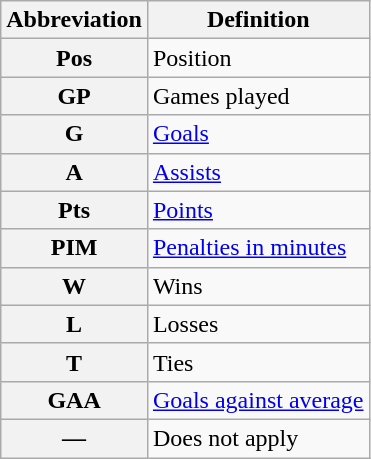<table class="wikitable">
<tr>
<th scope="col">Abbreviation</th>
<th scope="col">Definition</th>
</tr>
<tr>
<th scope="row">Pos</th>
<td>Position</td>
</tr>
<tr>
<th scope="row">GP</th>
<td>Games played</td>
</tr>
<tr>
<th scope="row">G</th>
<td><a href='#'>Goals</a></td>
</tr>
<tr>
<th scope="row">A</th>
<td><a href='#'>Assists</a></td>
</tr>
<tr>
<th scope="row">Pts</th>
<td><a href='#'>Points</a></td>
</tr>
<tr>
<th scope="row">PIM</th>
<td><a href='#'>Penalties in minutes</a></td>
</tr>
<tr>
<th scope="row">W</th>
<td>Wins</td>
</tr>
<tr>
<th scope="row">L</th>
<td>Losses</td>
</tr>
<tr>
<th scope="row">T</th>
<td>Ties</td>
</tr>
<tr>
<th scope="row">GAA</th>
<td><a href='#'>Goals against average</a></td>
</tr>
<tr>
<th scope="row">—</th>
<td>Does not apply</td>
</tr>
</table>
